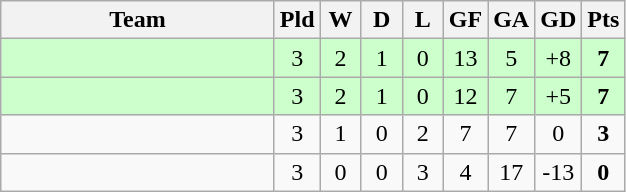<table class="wikitable" style="text-align: center;">
<tr>
<th width="175">Team</th>
<th width="20">Pld</th>
<th width="20">W</th>
<th width="20">D</th>
<th width="20">L</th>
<th width="20">GF</th>
<th width="20">GA</th>
<th width="20">GD</th>
<th width="20">Pts</th>
</tr>
<tr bgcolor="#ccffcc">
<td style="text-align:left;"><strong></strong></td>
<td>3</td>
<td>2</td>
<td>1</td>
<td>0</td>
<td>13</td>
<td>5</td>
<td>+8</td>
<td><strong>7</strong></td>
</tr>
<tr align=center bgcolor="ccffcc">
<td style="text-align:left;"></td>
<td>3</td>
<td>2</td>
<td>1</td>
<td>0</td>
<td>12</td>
<td>7</td>
<td>+5</td>
<td><strong>7</strong></td>
</tr>
<tr align=center>
<td style="text-align:left;"></td>
<td>3</td>
<td>1</td>
<td>0</td>
<td>2</td>
<td>7</td>
<td>7</td>
<td>0</td>
<td><strong>3</strong></td>
</tr>
<tr align=center>
<td style="text-align:left;"></td>
<td>3</td>
<td>0</td>
<td>0</td>
<td>3</td>
<td>4</td>
<td>17</td>
<td>-13</td>
<td><strong>0</strong></td>
</tr>
</table>
